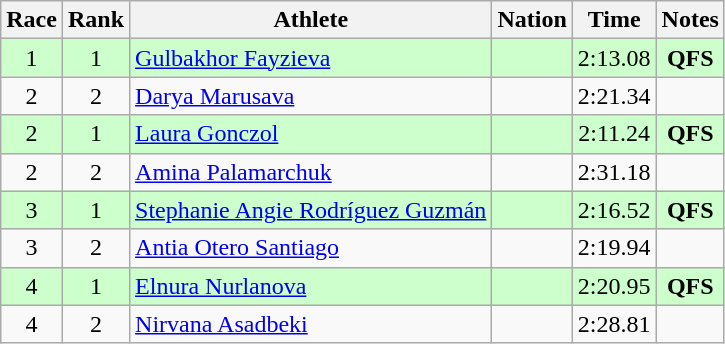<table class="wikitable sortable" style="text-align:center;">
<tr>
<th>Race</th>
<th>Rank</th>
<th>Athlete</th>
<th>Nation</th>
<th>Time</th>
<th>Notes</th>
</tr>
<tr bgcolor=ccffcc>
<td>1</td>
<td>1</td>
<td align=left><a href='#'>Gulbakhor Fayzieva</a></td>
<td align=left></td>
<td>2:13.08</td>
<td><strong>QFS</strong></td>
</tr>
<tr>
<td>2</td>
<td>2</td>
<td align=left><a href='#'>Darya Marusava</a></td>
<td align=left></td>
<td>2:21.34</td>
<td></td>
</tr>
<tr bgcolor=ccffcc>
<td>2</td>
<td>1</td>
<td align=left><a href='#'>Laura Gonczol</a></td>
<td align=left></td>
<td>2:11.24</td>
<td><strong>QFS</strong></td>
</tr>
<tr>
<td>2</td>
<td>2</td>
<td align=left><a href='#'>Amina Palamarchuk</a></td>
<td align=left></td>
<td>2:31.18</td>
<td></td>
</tr>
<tr bgcolor=ccffcc>
<td>3</td>
<td>1</td>
<td align=left><a href='#'>Stephanie Angie Rodríguez Guzmán</a></td>
<td align=left></td>
<td>2:16.52</td>
<td><strong>QFS</strong></td>
</tr>
<tr>
<td>3</td>
<td>2</td>
<td align=left><a href='#'>Antia Otero Santiago</a></td>
<td align=left></td>
<td>2:19.94</td>
<td></td>
</tr>
<tr bgcolor=ccffcc>
<td>4</td>
<td>1</td>
<td align=left><a href='#'>Elnura Nurlanova</a></td>
<td align=left></td>
<td>2:20.95</td>
<td><strong>QFS</strong></td>
</tr>
<tr>
<td>4</td>
<td>2</td>
<td align=left><a href='#'>Nirvana Asadbeki</a></td>
<td align=left></td>
<td>2:28.81</td>
<td></td>
</tr>
</table>
